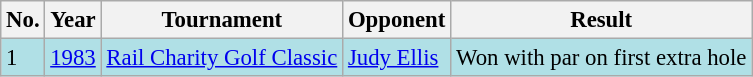<table class="wikitable" style="font-size:95%;">
<tr>
<th>No.</th>
<th>Year</th>
<th>Tournament</th>
<th>Opponent</th>
<th>Result</th>
</tr>
<tr style="background:#B0E0E6;">
<td>1</td>
<td><a href='#'>1983</a></td>
<td><a href='#'>Rail Charity Golf Classic</a></td>
<td> <a href='#'>Judy Ellis</a></td>
<td>Won with par on first extra hole</td>
</tr>
</table>
